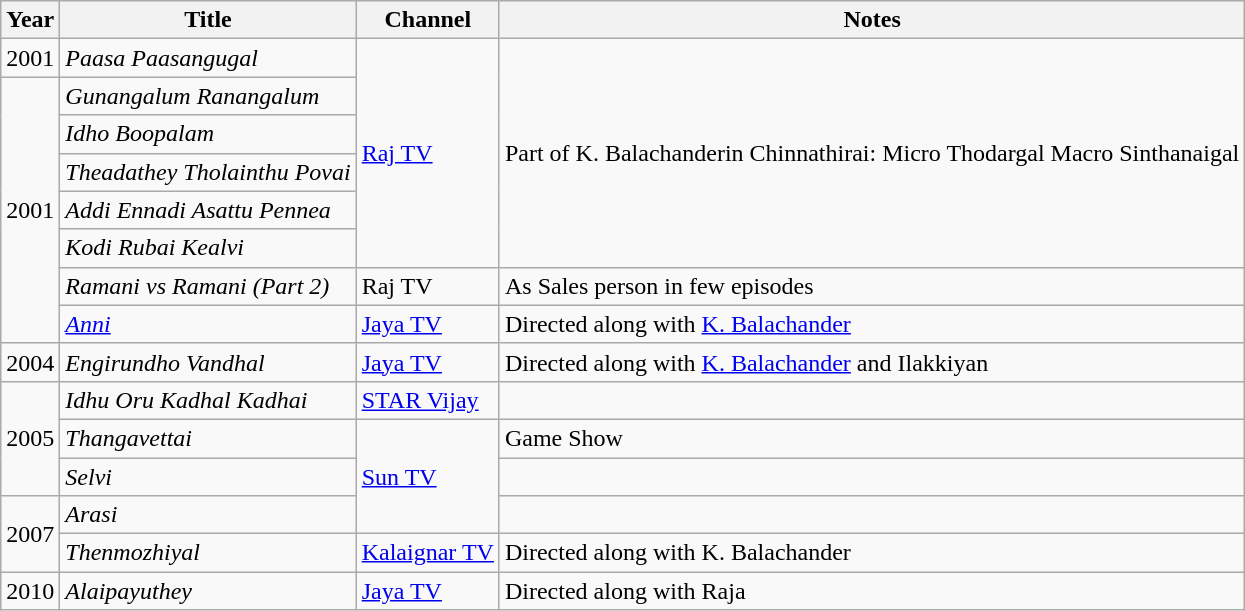<table class="wikitable sortable">
<tr>
<th scope="col">Year</th>
<th scope="col">Title</th>
<th scope="col">Channel</th>
<th class="unsortable" scope="col">Notes</th>
</tr>
<tr>
<td>2001</td>
<td><em>Paasa Paasangugal</em></td>
<td rowspan=6><a href='#'>Raj TV</a></td>
<td rowspan="6">Part of K. Balachanderin Chinnathirai: Micro Thodargal Macro Sinthanaigal</td>
</tr>
<tr>
<td rowspan="7">2001</td>
<td><em>Gunangalum Ranangalum</em></td>
</tr>
<tr>
<td><em>Idho Boopalam</em></td>
</tr>
<tr>
<td><em>Theadathey Tholainthu Povai</em></td>
</tr>
<tr>
<td><em>Addi Ennadi Asattu Pennea</em></td>
</tr>
<tr>
<td><em>Kodi Rubai Kealvi</em></td>
</tr>
<tr>
<td><em>Ramani vs Ramani (Part 2) </em></td>
<td>Raj TV</td>
<td>As Sales person in few episodes</td>
</tr>
<tr>
<td><em><a href='#'>Anni</a></em></td>
<td><a href='#'>Jaya TV</a></td>
<td>Directed along with <a href='#'>K. Balachander</a></td>
</tr>
<tr>
<td>2004</td>
<td><em>Engirundho Vandhal</em></td>
<td><a href='#'>Jaya TV</a></td>
<td>Directed along with <a href='#'>K. Balachander</a> and Ilakkiyan</td>
</tr>
<tr>
<td rowspan="3">2005</td>
<td><em>Idhu Oru Kadhal Kadhai</em></td>
<td><a href='#'>STAR Vijay</a></td>
<td></td>
</tr>
<tr>
<td><em>Thangavettai</em></td>
<td rowspan=3><a href='#'>Sun TV</a></td>
<td>Game Show</td>
</tr>
<tr>
<td><em>Selvi</em></td>
<td></td>
</tr>
<tr>
<td rowspan="2">2007</td>
<td><em>Arasi</em></td>
<td></td>
</tr>
<tr>
<td><em>Thenmozhiyal</em></td>
<td><a href='#'>Kalaignar TV</a></td>
<td>Directed along with K. Balachander</td>
</tr>
<tr>
<td>2010</td>
<td><em>Alaipayuthey</em></td>
<td><a href='#'>Jaya TV</a></td>
<td>Directed along with Raja</td>
</tr>
</table>
